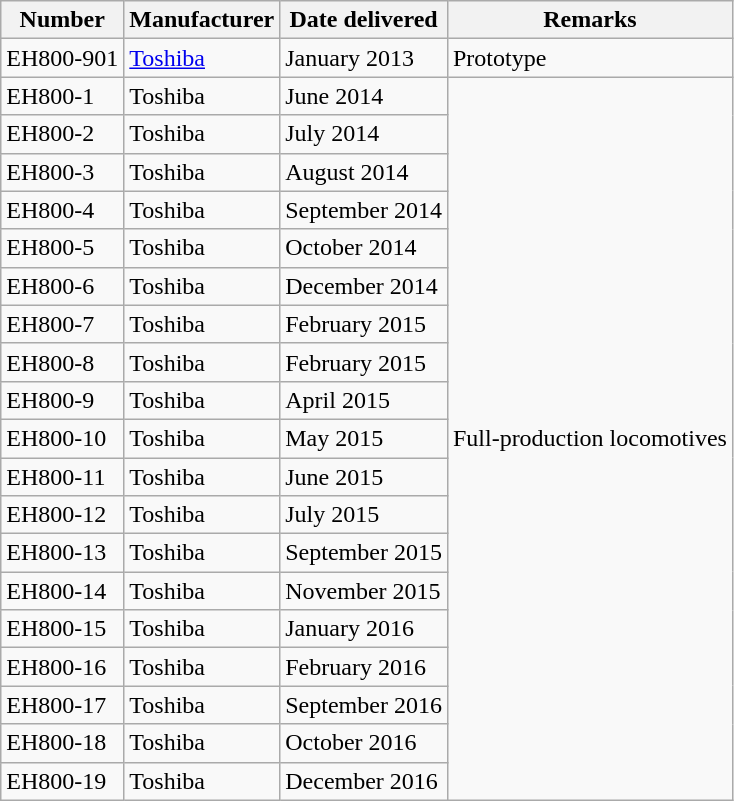<table class="wikitable">
<tr>
<th>Number</th>
<th>Manufacturer</th>
<th>Date delivered</th>
<th>Remarks</th>
</tr>
<tr>
<td>EH800-901</td>
<td><a href='#'>Toshiba</a></td>
<td>January 2013</td>
<td>Prototype</td>
</tr>
<tr>
<td>EH800-1</td>
<td>Toshiba</td>
<td>June 2014</td>
<td rowspan="19">Full-production locomotives</td>
</tr>
<tr>
<td>EH800-2</td>
<td>Toshiba</td>
<td>July 2014</td>
</tr>
<tr>
<td>EH800-3</td>
<td>Toshiba</td>
<td>August 2014</td>
</tr>
<tr>
<td>EH800-4</td>
<td>Toshiba</td>
<td>September 2014</td>
</tr>
<tr>
<td>EH800-5</td>
<td>Toshiba</td>
<td>October 2014</td>
</tr>
<tr>
<td>EH800-6</td>
<td>Toshiba</td>
<td>December 2014</td>
</tr>
<tr>
<td>EH800-7</td>
<td>Toshiba</td>
<td>February 2015</td>
</tr>
<tr>
<td>EH800-8</td>
<td>Toshiba</td>
<td>February 2015</td>
</tr>
<tr>
<td>EH800-9</td>
<td>Toshiba</td>
<td>April 2015</td>
</tr>
<tr>
<td>EH800-10</td>
<td>Toshiba</td>
<td>May 2015</td>
</tr>
<tr>
<td>EH800-11</td>
<td>Toshiba</td>
<td>June 2015</td>
</tr>
<tr>
<td>EH800-12</td>
<td>Toshiba</td>
<td>July 2015</td>
</tr>
<tr>
<td>EH800-13</td>
<td>Toshiba</td>
<td>September 2015</td>
</tr>
<tr>
<td>EH800-14</td>
<td>Toshiba</td>
<td>November 2015</td>
</tr>
<tr>
<td>EH800-15</td>
<td>Toshiba</td>
<td>January 2016</td>
</tr>
<tr>
<td>EH800-16</td>
<td>Toshiba</td>
<td>February 2016</td>
</tr>
<tr>
<td>EH800-17</td>
<td>Toshiba</td>
<td>September 2016</td>
</tr>
<tr>
<td>EH800-18</td>
<td>Toshiba</td>
<td>October 2016</td>
</tr>
<tr>
<td>EH800-19</td>
<td>Toshiba</td>
<td>December 2016</td>
</tr>
</table>
